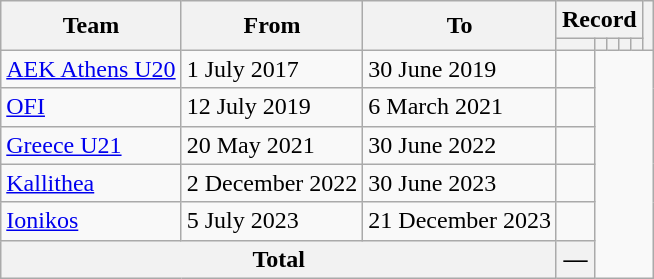<table class=wikitable style="text-align: center">
<tr>
<th rowspan=2>Team</th>
<th rowspan=2>From</th>
<th rowspan=2>To</th>
<th colspan=5>Record</th>
<th rowspan=2></th>
</tr>
<tr>
<th></th>
<th></th>
<th></th>
<th></th>
<th></th>
</tr>
<tr>
<td align=left><a href='#'>AEK Athens U20</a></td>
<td align=left>1 July 2017</td>
<td align=left>30 June 2019<br></td>
<td></td>
</tr>
<tr>
<td align=left><a href='#'>OFI</a></td>
<td align=left>12 July 2019</td>
<td align=left>6 Μarch 2021<br></td>
<td></td>
</tr>
<tr>
<td align=left><a href='#'>Greece U21</a></td>
<td align=left>20 May 2021</td>
<td align=left>30 June 2022<br></td>
<td></td>
</tr>
<tr>
<td align=left><a href='#'>Kallithea</a></td>
<td align=left>2 December 2022</td>
<td align=left>30 June 2023<br></td>
<td></td>
</tr>
<tr>
<td align=left><a href='#'>Ionikos</a></td>
<td align=left>5 July 2023</td>
<td align=left>21 December 2023<br></td>
<td></td>
</tr>
<tr>
<th colspan=3>Total<br></th>
<th>—</th>
</tr>
</table>
